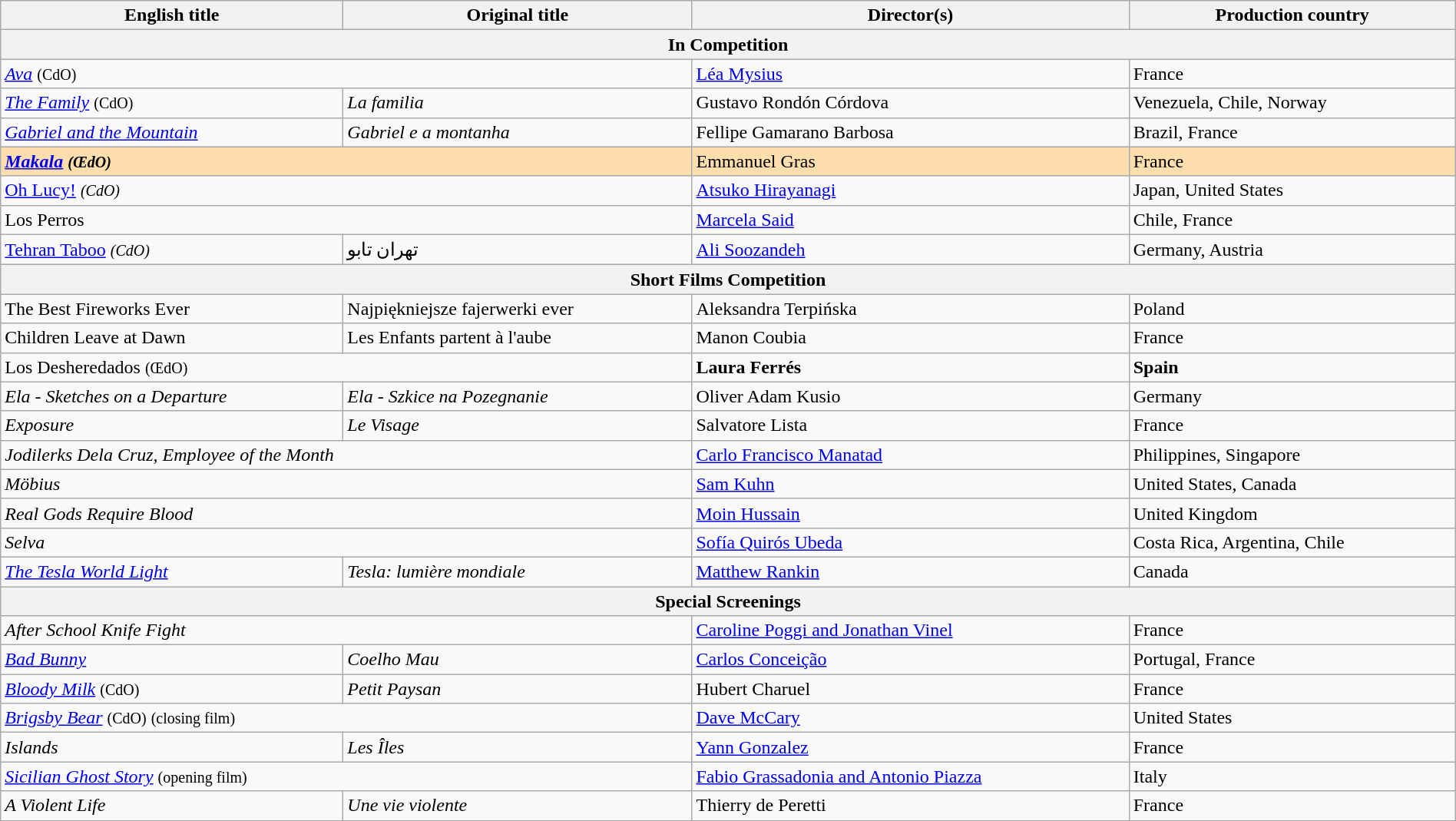<table class="wikitable" style="width:100%; margin-bottom:2px" cellpadding="5">
<tr>
<th scope="col">English title</th>
<th scope="col">Original title</th>
<th scope="col">Director(s)</th>
<th scope="col">Production country</th>
</tr>
<tr>
<th colspan="4">In Competition</th>
</tr>
<tr>
<td colspan="2"><em><a href='#'>Ava</a></em> <small>(CdO)</small></td>
<td data-sort-value="Mysius"><a href='#'>Léa Mysius</a></td>
<td>France</td>
</tr>
<tr>
<td data-sort-value="Family"><em><a href='#'>The Family</a></em> <small>(CdO)</small></td>
<td data-sort-value="Familia"><em>La familia</em></td>
<td data-sort-value="Cordova">Gustavo Rondón Córdova</td>
<td>Venezuela, Chile, Norway</td>
</tr>
<tr>
<td><em><a href='#'>Gabriel and the Mountain</a></em></td>
<td><em>Gabriel e a montanha</em></td>
<td data-sort-value="Barbosa">Fellipe Gamarano Barbosa</td>
<td>Brazil, France</td>
</tr>
<tr style="background:#FFDEAD;">
<td colspan="2"><strong><em><a href='#'>Makala</a><em> <small>(ŒdO)</small><strong></td>
<td data-sort-value="Gras"></strong>Emmanuel Gras<strong></td>
<td></strong>France<strong></td>
</tr>
<tr>
<td colspan="2"></em><a href='#'>Oh Lucy!</a><em> <small>(CdO)</small></td>
<td data-sort-value="Hirayanagi"><a href='#'>Atsuko Hirayanagi</a></td>
<td>Japan, United States</td>
</tr>
<tr>
<td colspan="2" data-sort-value="Perros"></em>Los Perros<em></td>
<td data-sort-value="Said"><a href='#'>Marcela Said</a></td>
<td>Chile, France</td>
</tr>
<tr>
<td></em><a href='#'>Tehran Taboo</a><em> <small>(CdO)</small></td>
<td>تهران تابو</td>
<td data-sort-value="Soozandeh"><a href='#'>Ali Soozandeh</a></td>
<td>Germany, Austria</td>
</tr>
<tr>
<th colspan="4">Short Films Competition</th>
</tr>
<tr>
<td></em>The Best Fireworks Ever<em></td>
<td></em>Najpiękniejsze fajerwerki ever<em></td>
<td>Aleksandra Terpińska</td>
<td>Poland</td>
</tr>
<tr>
<td></em>Children Leave at Dawn<em></td>
<td></em>Les Enfants partent à l'aube<em></td>
<td>Manon Coubia</td>
<td>France</td>
</tr>
<tr>
<td colspan="2"></em></strong>Los Desheredados</em> <small>(ŒdO)</small></strong></td>
<td><strong>Laura Ferrés</strong></td>
<td><strong>Spain</strong></td>
</tr>
<tr>
<td><em>Ela - Sketches on a Departure</em></td>
<td><em>Ela - Szkice na Pozegnanie</em></td>
<td>Oliver Adam Kusio</td>
<td>Germany</td>
</tr>
<tr>
<td><em>Exposure</em></td>
<td><em>Le Visage</em></td>
<td>Salvatore Lista</td>
<td>France</td>
</tr>
<tr>
<td colspan="2"><em>Jodilerks Dela Cruz, Employee of the Month</em></td>
<td><a href='#'>Carlo Francisco Manatad</a></td>
<td>Philippines, Singapore</td>
</tr>
<tr>
<td colspan="2"><em>Möbius</em></td>
<td><a href='#'>Sam Kuhn</a></td>
<td>United States, Canada</td>
</tr>
<tr>
<td colspan="2"><em>Real Gods Require Blood</em></td>
<td><a href='#'>Moin Hussain</a></td>
<td>United Kingdom</td>
</tr>
<tr>
<td colspan="2"><em>Selva</em></td>
<td><a href='#'>Sofía Quirós Ubeda</a></td>
<td>Costa Rica, Argentina, Chile</td>
</tr>
<tr>
<td><em><a href='#'>The Tesla World Light</a></em></td>
<td><em>Tesla: lumière mondiale</em></td>
<td><a href='#'>Matthew Rankin</a></td>
<td>Canada</td>
</tr>
<tr>
<th colspan="4">Special Screenings</th>
</tr>
<tr>
<td colspan="2"><em>After School Knife Fight</em></td>
<td><a href='#'>Caroline Poggi and Jonathan Vinel</a></td>
<td>France</td>
</tr>
<tr>
<td><em><a href='#'>Bad Bunny</a></em></td>
<td><em>Coelho Mau</em></td>
<td><a href='#'>Carlos Conceição</a></td>
<td>Portugal, France</td>
</tr>
<tr>
<td><em><a href='#'>Bloody Milk</a></em> <small>(CdO)</small></td>
<td><em>Petit Paysan</em></td>
<td>Hubert Charuel</td>
<td>France</td>
</tr>
<tr>
<td colspan="2"><em><a href='#'>Brigsby Bear</a></em> <small>(CdO)</small> <small>(closing film)</small></td>
<td><a href='#'>Dave McCary</a></td>
<td>United States</td>
</tr>
<tr>
<td><em>Islands</em></td>
<td><em>Les Îles</em></td>
<td><a href='#'>Yann Gonzalez</a></td>
<td>France</td>
</tr>
<tr>
<td colspan="2"><em><a href='#'>Sicilian Ghost Story</a></em> <small>(opening film)</small></td>
<td><a href='#'>Fabio Grassadonia and Antonio Piazza</a></td>
<td>Italy</td>
</tr>
<tr>
<td><em>A Violent Life</em></td>
<td><em>Une vie violente</em></td>
<td>Thierry de Peretti</td>
<td>France</td>
</tr>
</table>
